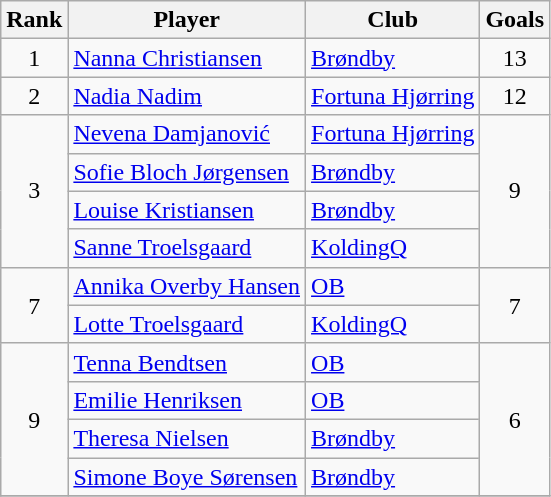<table class="wikitable" style="text-align:center">
<tr>
<th>Rank</th>
<th>Player</th>
<th>Club</th>
<th>Goals</th>
</tr>
<tr>
<td>1</td>
<td align="left"> <a href='#'>Nanna Christiansen</a></td>
<td align="left"><a href='#'>Brøndby</a></td>
<td>13</td>
</tr>
<tr>
<td>2</td>
<td align="left"> <a href='#'>Nadia Nadim</a></td>
<td align="left"><a href='#'>Fortuna Hjørring</a></td>
<td>12</td>
</tr>
<tr>
<td rowspan=4>3</td>
<td align="left"> <a href='#'>Nevena Damjanović</a></td>
<td align="left"><a href='#'>Fortuna Hjørring</a></td>
<td rowspan=4>9</td>
</tr>
<tr>
<td align="left"> <a href='#'>Sofie Bloch Jørgensen</a></td>
<td align="left"><a href='#'>Brøndby</a></td>
</tr>
<tr>
<td align="left"> <a href='#'>Louise Kristiansen</a></td>
<td align="left"><a href='#'>Brøndby</a></td>
</tr>
<tr>
<td align="left"> <a href='#'>Sanne Troelsgaard</a></td>
<td align="left"><a href='#'>KoldingQ</a></td>
</tr>
<tr>
<td rowspan=2>7</td>
<td align="left"> <a href='#'>Annika Overby Hansen</a></td>
<td align="left"><a href='#'>OB</a></td>
<td rowspan=2>7</td>
</tr>
<tr>
<td align="left"> <a href='#'>Lotte Troelsgaard</a></td>
<td align="left"><a href='#'>KoldingQ</a></td>
</tr>
<tr>
<td rowspan=4>9</td>
<td align="left"> <a href='#'>Tenna Bendtsen</a></td>
<td align="left"><a href='#'>OB</a></td>
<td rowspan=4>6</td>
</tr>
<tr>
<td align="left"> <a href='#'>Emilie Henriksen</a></td>
<td align="left"><a href='#'>OB</a></td>
</tr>
<tr>
<td align="left"> <a href='#'>Theresa Nielsen</a></td>
<td align="left"><a href='#'>Brøndby</a></td>
</tr>
<tr>
<td align="left"> <a href='#'>Simone Boye Sørensen</a></td>
<td align="left"><a href='#'>Brøndby</a></td>
</tr>
<tr>
</tr>
</table>
